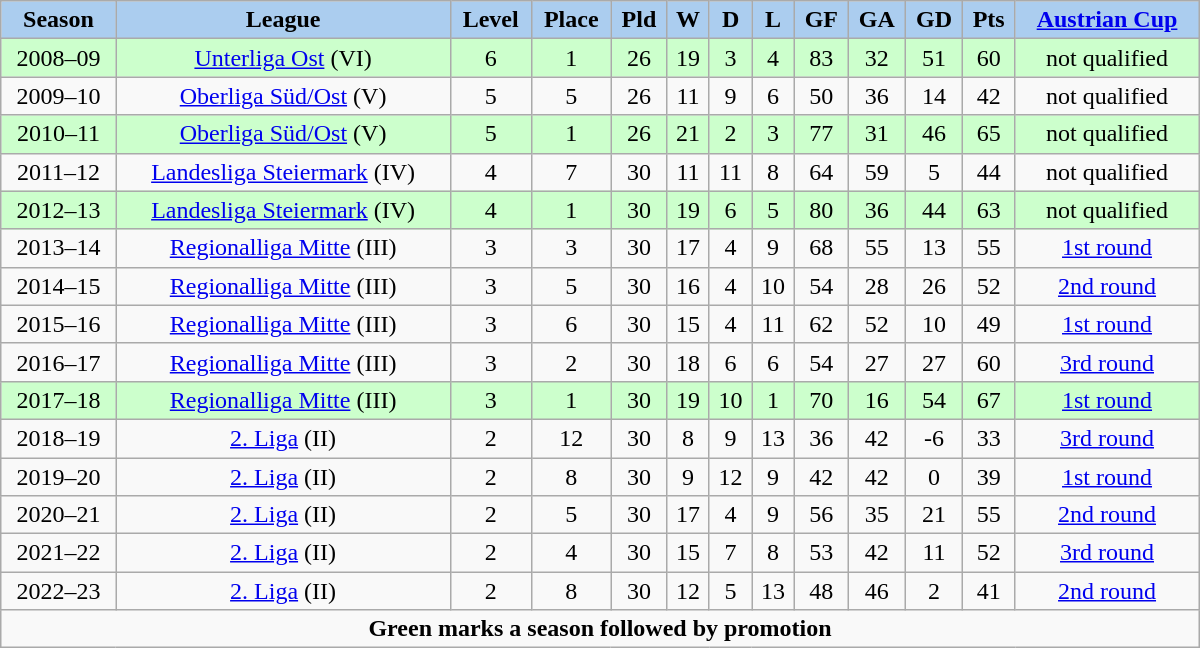<table class="wikitable" width="800px">
<tr>
<th style="background:#ABCDEF;">Season</th>
<th style="background:#ABCDEF;">League</th>
<th style="background:#ABCDEF;">Level</th>
<th style="background:#ABCDEF;">Place</th>
<th style="background:#ABCDEF;">Pld</th>
<th style="background:#ABCDEF;">W</th>
<th style="background:#ABCDEF;">D</th>
<th style="background:#ABCDEF;">L</th>
<th style="background:#ABCDEF;">GF</th>
<th style="background:#ABCDEF;">GA</th>
<th style="background:#ABCDEF;">GD</th>
<th style="background:#ABCDEF;">Pts</th>
<th style="background:#ABCDEF;"><a href='#'>Austrian Cup</a></th>
</tr>
<tr align="center" style="background:#ccffcc;">
<td>2008–09</td>
<td><a href='#'>Unterliga Ost</a> (VI)</td>
<td>6</td>
<td>1</td>
<td>26</td>
<td>19</td>
<td>3</td>
<td>4</td>
<td>83</td>
<td>32</td>
<td>51</td>
<td>60</td>
<td>not qualified</td>
</tr>
<tr align="center">
<td>2009–10</td>
<td><a href='#'>Oberliga Süd/Ost</a> (V)</td>
<td>5</td>
<td>5</td>
<td>26</td>
<td>11</td>
<td>9</td>
<td>6</td>
<td>50</td>
<td>36</td>
<td>14</td>
<td>42</td>
<td>not qualified</td>
</tr>
<tr align="center" style="background:#ccffcc;">
<td>2010–11</td>
<td><a href='#'>Oberliga Süd/Ost</a> (V)</td>
<td>5</td>
<td>1</td>
<td>26</td>
<td>21</td>
<td>2</td>
<td>3</td>
<td>77</td>
<td>31</td>
<td>46</td>
<td>65</td>
<td>not qualified</td>
</tr>
<tr align="center">
<td>2011–12</td>
<td><a href='#'>Landesliga Steiermark</a> (IV)</td>
<td>4</td>
<td>7</td>
<td>30</td>
<td>11</td>
<td>11</td>
<td>8</td>
<td>64</td>
<td>59</td>
<td>5</td>
<td>44</td>
<td>not qualified</td>
</tr>
<tr align="center" style="background:#ccffcc;">
<td>2012–13</td>
<td><a href='#'>Landesliga Steiermark</a> (IV)</td>
<td>4</td>
<td>1</td>
<td>30</td>
<td>19</td>
<td>6</td>
<td>5</td>
<td>80</td>
<td>36</td>
<td>44</td>
<td>63</td>
<td>not qualified</td>
</tr>
<tr align="center">
<td>2013–14</td>
<td><a href='#'>Regionalliga Mitte</a> (III)</td>
<td>3</td>
<td>3</td>
<td>30</td>
<td>17</td>
<td>4</td>
<td>9</td>
<td>68</td>
<td>55</td>
<td>13</td>
<td>55</td>
<td><a href='#'>1st round</a></td>
</tr>
<tr align="center">
<td>2014–15</td>
<td><a href='#'>Regionalliga Mitte</a> (III)</td>
<td>3</td>
<td>5</td>
<td>30</td>
<td>16</td>
<td>4</td>
<td>10</td>
<td>54</td>
<td>28</td>
<td>26</td>
<td>52</td>
<td><a href='#'>2nd round</a></td>
</tr>
<tr align="center">
<td>2015–16</td>
<td><a href='#'>Regionalliga Mitte</a> (III)</td>
<td>3</td>
<td>6</td>
<td>30</td>
<td>15</td>
<td>4</td>
<td>11</td>
<td>62</td>
<td>52</td>
<td>10</td>
<td>49</td>
<td><a href='#'>1st round</a></td>
</tr>
<tr align="center">
<td>2016–17</td>
<td><a href='#'>Regionalliga Mitte</a> (III)</td>
<td>3</td>
<td>2</td>
<td>30</td>
<td>18</td>
<td>6</td>
<td>6</td>
<td>54</td>
<td>27</td>
<td>27</td>
<td>60</td>
<td><a href='#'>3rd round</a></td>
</tr>
<tr align="center" style="background:#ccffcc;">
<td>2017–18</td>
<td><a href='#'>Regionalliga Mitte</a> (III)</td>
<td>3</td>
<td>1</td>
<td>30</td>
<td>19</td>
<td>10</td>
<td>1</td>
<td>70</td>
<td>16</td>
<td>54</td>
<td>67</td>
<td><a href='#'>1st round</a></td>
</tr>
<tr align="center">
<td>2018–19</td>
<td><a href='#'>2. Liga</a> (II)</td>
<td>2</td>
<td>12</td>
<td>30</td>
<td>8</td>
<td>9</td>
<td>13</td>
<td>36</td>
<td>42</td>
<td>-6</td>
<td>33</td>
<td><a href='#'>3rd round</a></td>
</tr>
<tr align="center">
<td>2019–20</td>
<td><a href='#'>2. Liga</a> (II)</td>
<td>2</td>
<td>8</td>
<td>30</td>
<td>9</td>
<td>12</td>
<td>9</td>
<td>42</td>
<td>42</td>
<td>0</td>
<td>39</td>
<td><a href='#'>1st round</a></td>
</tr>
<tr align="center">
<td>2020–21</td>
<td><a href='#'>2. Liga</a> (II)</td>
<td>2</td>
<td>5</td>
<td>30</td>
<td>17</td>
<td>4</td>
<td>9</td>
<td>56</td>
<td>35</td>
<td>21</td>
<td>55</td>
<td><a href='#'>2nd round</a></td>
</tr>
<tr align="center">
<td>2021–22</td>
<td><a href='#'>2. Liga</a> (II)</td>
<td>2</td>
<td>4</td>
<td>30</td>
<td>15</td>
<td>7</td>
<td>8</td>
<td>53</td>
<td>42</td>
<td>11</td>
<td>52</td>
<td><a href='#'>3rd round</a></td>
</tr>
<tr align="center">
<td>2022–23</td>
<td><a href='#'>2. Liga</a> (II)</td>
<td>2</td>
<td>8</td>
<td>30</td>
<td>12</td>
<td>5</td>
<td>13</td>
<td>48</td>
<td>46</td>
<td>2</td>
<td>41</td>
<td><a href='#'>2nd round</a></td>
</tr>
<tr align="center">
<td colspan="13" align="center"><strong>Green marks a season followed by promotion</strong></td>
</tr>
</table>
